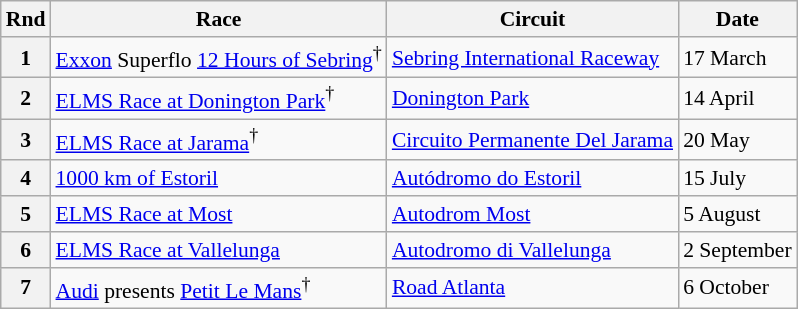<table class="wikitable" style="font-size: 90%;">
<tr>
<th>Rnd</th>
<th>Race</th>
<th>Circuit</th>
<th>Date</th>
</tr>
<tr>
<th>1</th>
<td> <a href='#'>Exxon</a> Superflo <a href='#'>12 Hours of Sebring</a><sup>†</sup></td>
<td><a href='#'>Sebring International Raceway</a></td>
<td>17 March</td>
</tr>
<tr>
<th>2</th>
<td> <a href='#'>ELMS Race at Donington Park</a><sup>†</sup></td>
<td><a href='#'>Donington Park</a></td>
<td>14 April</td>
</tr>
<tr>
<th>3</th>
<td> <a href='#'>ELMS Race at Jarama</a><sup>†</sup></td>
<td><a href='#'>Circuito Permanente Del Jarama</a></td>
<td>20 May</td>
</tr>
<tr>
<th>4</th>
<td> <a href='#'>1000 km of Estoril</a></td>
<td><a href='#'>Autódromo do Estoril</a></td>
<td>15 July</td>
</tr>
<tr>
<th>5</th>
<td> <a href='#'>ELMS Race at Most</a></td>
<td><a href='#'>Autodrom Most</a></td>
<td>5 August</td>
</tr>
<tr>
<th>6</th>
<td> <a href='#'>ELMS Race at Vallelunga</a></td>
<td><a href='#'>Autodromo di Vallelunga</a></td>
<td>2 September</td>
</tr>
<tr>
<th>7</th>
<td> <a href='#'>Audi</a> presents <a href='#'>Petit Le Mans</a><sup>†</sup></td>
<td><a href='#'>Road Atlanta</a></td>
<td>6 October</td>
</tr>
</table>
